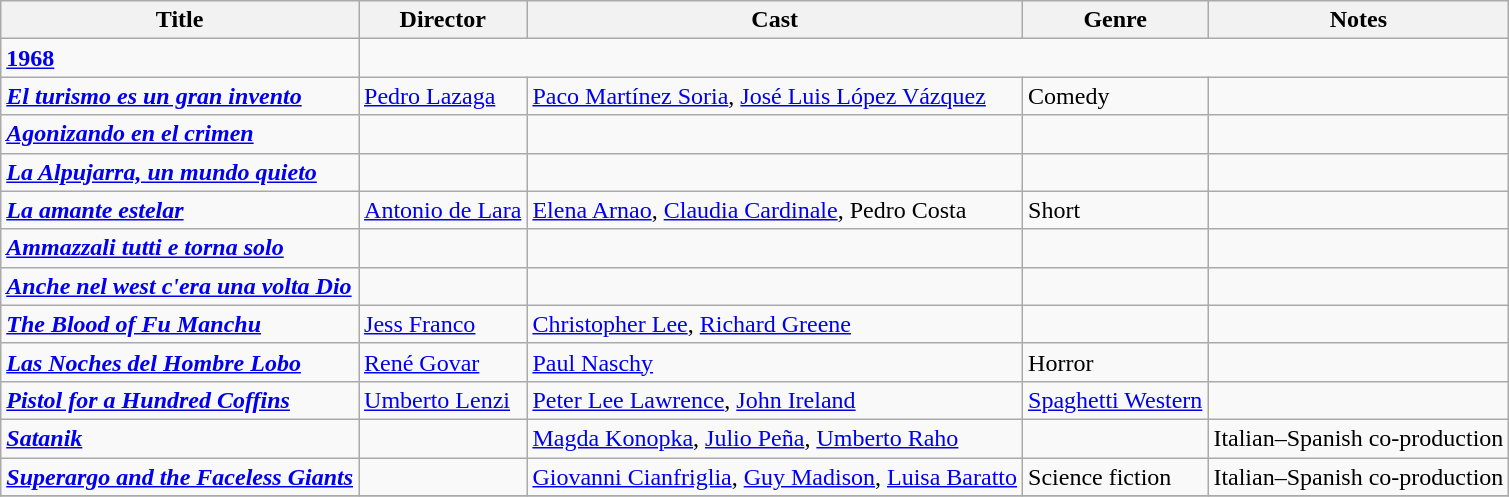<table class="wikitable">
<tr>
<th>Title</th>
<th>Director</th>
<th>Cast</th>
<th>Genre</th>
<th>Notes</th>
</tr>
<tr>
<td><strong><a href='#'>1968</a></strong></td>
</tr>
<tr>
<td><strong><em><a href='#'>El turismo es un gran invento</a></em></strong></td>
<td><a href='#'>Pedro Lazaga</a></td>
<td><a href='#'>Paco Martínez Soria</a>, <a href='#'>José Luis López Vázquez</a></td>
<td>Comedy</td>
<td></td>
</tr>
<tr>
<td><strong><em><a href='#'>Agonizando en el crimen</a></em></strong></td>
<td></td>
<td></td>
<td></td>
<td></td>
</tr>
<tr>
<td><strong><em><a href='#'>La Alpujarra, un mundo quieto</a></em></strong></td>
<td></td>
<td></td>
<td></td>
<td></td>
</tr>
<tr>
<td><strong><em><a href='#'>La amante estelar</a></em></strong></td>
<td><a href='#'>Antonio de Lara</a></td>
<td><a href='#'>Elena Arnao</a>, <a href='#'>Claudia Cardinale</a>, Pedro Costa</td>
<td>Short</td>
<td></td>
</tr>
<tr>
<td><strong><em><a href='#'>Ammazzali tutti e torna solo</a></em></strong></td>
<td></td>
<td></td>
<td></td>
<td></td>
</tr>
<tr>
<td><strong><em><a href='#'>Anche nel west c'era una volta Dio</a></em></strong></td>
<td></td>
<td></td>
<td></td>
<td></td>
</tr>
<tr>
<td><strong><em><a href='#'>The Blood of Fu Manchu</a></em></strong></td>
<td><a href='#'>Jess Franco</a></td>
<td><a href='#'>Christopher Lee</a>, <a href='#'>Richard Greene</a></td>
<td></td>
<td></td>
</tr>
<tr>
<td><strong><em><a href='#'>Las Noches del Hombre Lobo</a></em></strong></td>
<td><a href='#'>René Govar</a></td>
<td><a href='#'>Paul Naschy</a></td>
<td>Horror</td>
<td></td>
</tr>
<tr>
<td><strong><em><a href='#'>Pistol for a Hundred Coffins</a></em></strong></td>
<td><a href='#'>Umberto Lenzi</a></td>
<td><a href='#'>Peter Lee Lawrence</a>, <a href='#'>John Ireland</a></td>
<td><a href='#'>Spaghetti Western</a></td>
<td></td>
</tr>
<tr>
<td><strong><em><a href='#'>Satanik</a></em></strong></td>
<td></td>
<td><a href='#'>Magda Konopka</a>, <a href='#'>Julio Peña</a>, <a href='#'>Umberto Raho</a></td>
<td></td>
<td>Italian–Spanish co-production</td>
</tr>
<tr>
<td><strong><em><a href='#'>Superargo and the Faceless Giants</a></em></strong></td>
<td></td>
<td><a href='#'>Giovanni Cianfriglia</a>, <a href='#'>Guy Madison</a>, <a href='#'>Luisa Baratto</a></td>
<td>Science fiction</td>
<td>Italian–Spanish co-production</td>
</tr>
<tr>
</tr>
</table>
